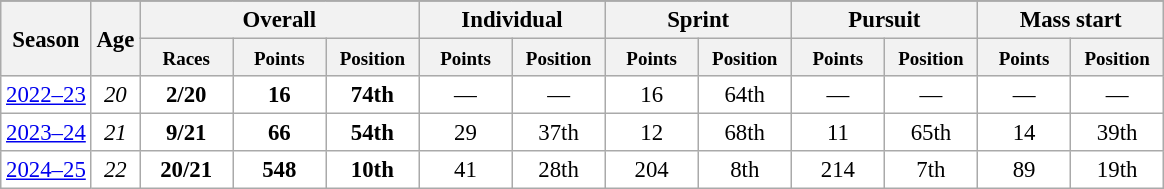<table class="wikitable" style="font-size:95%; text-align:center; border:grey solid 1px; border-collapse:collapse; background:#ffffff;">
<tr class="hintergrundfarbe5">
</tr>
<tr style="background:#efefef;">
<th colspan="1" rowspan="2" color:white; width:115px;">Season</th>
<th colspan="1" rowspan="2" color:white; width:115px;">Age</th>
<th colspan="3" color:white; width:115px;">Overall</th>
<th colspan="2" color:white; width:115px;">Individual</th>
<th colspan="2" color:white; width:115px;">Sprint</th>
<th colspan="2" color:white; width:115px;">Pursuit</th>
<th colspan="2" color:white; width:115px;">Mass start</th>
</tr>
<tr>
<th style="width:55px;"><small>Races</small></th>
<th style="width:55px;"><small>Points</small></th>
<th style="width:55px;"><small>Position</small></th>
<th style="width:55px;"><small>Points</small></th>
<th style="width:55px;"><small>Position</small></th>
<th style="width:55px;"><small>Points</small></th>
<th style="width:55px;"><small>Position</small></th>
<th style="width:55px;"><small>Points</small></th>
<th style="width:55px;"><small>Position</small></th>
<th style="width:55px;"><small>Points</small></th>
<th style="width:55px;"><small>Position</small></th>
</tr>
<tr>
<td><a href='#'>2022–23</a></td>
<td><em>20</em></td>
<td><strong>2/20</strong></td>
<td><strong>16</strong></td>
<td><strong>74th</strong></td>
<td>—</td>
<td>—</td>
<td>16</td>
<td>64th</td>
<td>—</td>
<td>—</td>
<td>—</td>
<td>—</td>
</tr>
<tr>
<td><a href='#'>2023–24</a></td>
<td><em>21</em></td>
<td><strong>9/21</strong></td>
<td><strong>66</strong></td>
<td><strong>54th</strong></td>
<td>29</td>
<td>37th</td>
<td>12</td>
<td>68th</td>
<td>11</td>
<td>65th</td>
<td>14</td>
<td>39th</td>
</tr>
<tr>
<td><a href='#'>2024–25</a></td>
<td><em>22</em></td>
<td><strong>20/21</strong></td>
<td><strong>548</strong></td>
<td><strong>10th</strong></td>
<td>41</td>
<td>28th</td>
<td>204</td>
<td>8th</td>
<td>214</td>
<td>7th</td>
<td>89</td>
<td>19th</td>
</tr>
</table>
